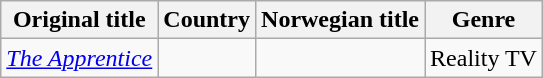<table class="wikitable">
<tr>
<th>Original title</th>
<th>Country</th>
<th>Norwegian title</th>
<th>Genre</th>
</tr>
<tr>
<td><em><a href='#'>The Apprentice</a></em></td>
<td></td>
<td></td>
<td>Reality TV</td>
</tr>
</table>
